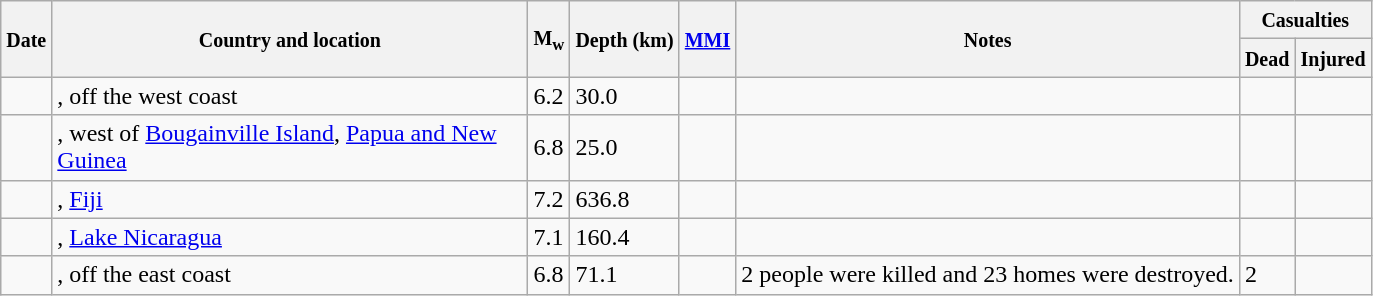<table class="wikitable sortable sort-under" style="border:1px black; margin-left:1em;">
<tr>
<th rowspan="2"><small>Date</small></th>
<th rowspan="2" style="width: 310px"><small>Country and location</small></th>
<th rowspan="2"><small>M<sub>w</sub></small></th>
<th rowspan="2"><small>Depth (km)</small></th>
<th rowspan="2"><small><a href='#'>MMI</a></small></th>
<th rowspan="2" class="unsortable"><small>Notes</small></th>
<th colspan="2"><small>Casualties</small></th>
</tr>
<tr>
<th><small>Dead</small></th>
<th><small>Injured</small></th>
</tr>
<tr>
<td></td>
<td>, off the west coast</td>
<td>6.2</td>
<td>30.0</td>
<td></td>
<td></td>
<td></td>
<td></td>
</tr>
<tr>
<td></td>
<td>, west of <a href='#'>Bougainville Island</a>, <a href='#'>Papua and New Guinea</a></td>
<td>6.8</td>
<td>25.0</td>
<td></td>
<td></td>
<td></td>
<td></td>
</tr>
<tr>
<td></td>
<td>, <a href='#'>Fiji</a></td>
<td>7.2</td>
<td>636.8</td>
<td></td>
<td></td>
<td></td>
<td></td>
</tr>
<tr>
<td></td>
<td>, <a href='#'>Lake Nicaragua</a></td>
<td>7.1</td>
<td>160.4</td>
<td></td>
<td></td>
<td></td>
<td></td>
</tr>
<tr>
<td></td>
<td>, off the east coast</td>
<td>6.8</td>
<td>71.1</td>
<td></td>
<td>2 people were killed and 23 homes were destroyed.</td>
<td>2</td>
<td></td>
</tr>
</table>
